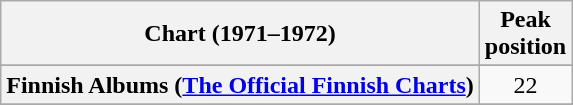<table class="wikitable sortable plainrowheaders" style="text-align:center">
<tr>
<th scope="col">Chart (1971–1972)</th>
<th scope="col">Peak<br>position</th>
</tr>
<tr>
</tr>
<tr>
<th scope="row">Finnish Albums (<a href='#'>The Official Finnish Charts</a>)</th>
<td align="center">22</td>
</tr>
<tr>
</tr>
<tr>
</tr>
</table>
